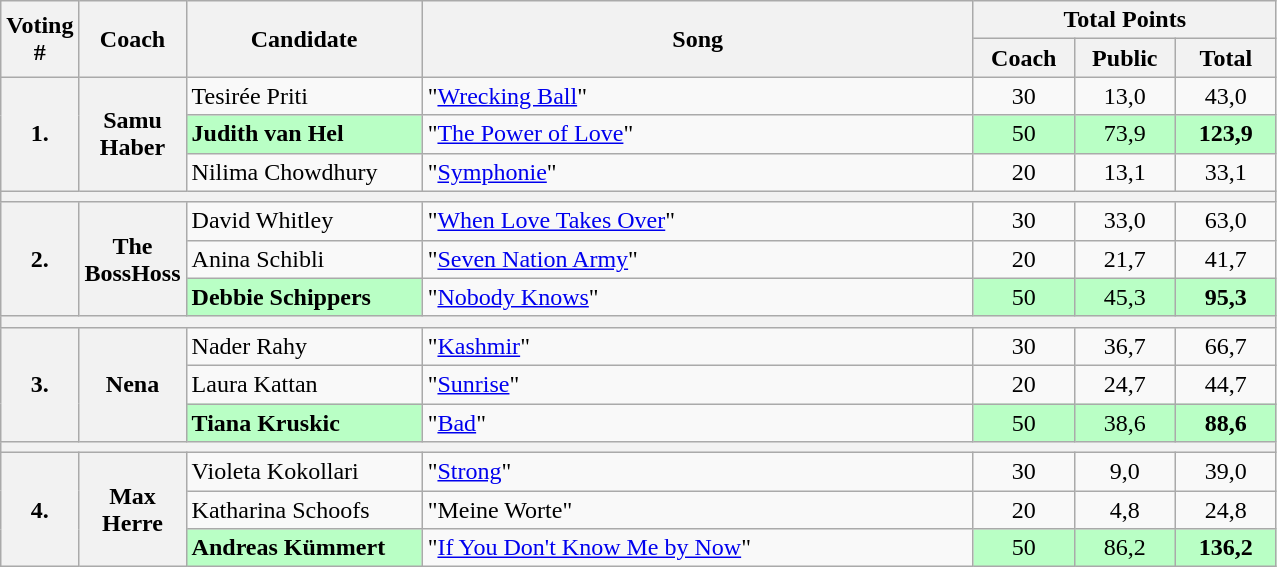<table class="wikitable" style="width: auto;">
<tr>
<th width="40px" rowspan=2>Voting <br>#</th>
<th width="40px" rowspan=2>Coach</th>
<th width="150px" rowspan=2>Candidate</th>
<th width="360px" rowspan=2>Song</th>
<th width="180px" colspan=3>Total Points</th>
</tr>
<tr>
<th width="60px">Coach</th>
<th width="60px">Public</th>
<th width="60px">Total</th>
</tr>
<tr>
<th rowspan=3>1.</th>
<th rowspan=3>Samu Haber</th>
<td>Tesirée Priti</td>
<td>"<a href='#'>Wrecking Ball</a>"</td>
<td align="center">30</td>
<td align="center">13,0</td>
<td align="center">43,0</td>
</tr>
<tr>
<td style="background:#B9FFC5"><strong>Judith van Hel</strong></td>
<td>"<a href='#'>The Power of Love</a>"</td>
<td align="center" style="background:#B9FFC5">50</td>
<td align="center" style="background:#B9FFC5">73,9</td>
<td align="center" style="background:#B9FFC5"><strong>123,9</strong></td>
</tr>
<tr>
<td>Nilima Chowdhury</td>
<td>"<a href='#'>Symphonie</a>"</td>
<td align="center">20</td>
<td align="center">13,1</td>
<td align="center">33,1</td>
</tr>
<tr>
<th colspan=7></th>
</tr>
<tr>
<th rowspan=3>2.</th>
<th rowspan=3>The BossHoss</th>
<td>David Whitley</td>
<td>"<a href='#'>When Love Takes Over</a>"</td>
<td align="center">30</td>
<td align="center">33,0</td>
<td align="center">63,0</td>
</tr>
<tr>
<td>Anina Schibli</td>
<td>"<a href='#'>Seven Nation Army</a>"</td>
<td align="center">20</td>
<td align="center">21,7</td>
<td align="center">41,7</td>
</tr>
<tr>
<td style="background:#B9FFC5"><strong>Debbie Schippers</strong></td>
<td>"<a href='#'>Nobody Knows</a>"</td>
<td align="center" style="background:#B9FFC5">50</td>
<td align="center" style="background:#B9FFC5">45,3</td>
<td align="center" style="background:#B9FFC5"><strong>95,3</strong></td>
</tr>
<tr>
<th colspan=7></th>
</tr>
<tr>
<th rowspan=3>3.</th>
<th rowspan=3>Nena</th>
<td>Nader Rahy</td>
<td>"<a href='#'>Kashmir</a>"</td>
<td align="center">30</td>
<td align="center">36,7</td>
<td align="center">66,7</td>
</tr>
<tr>
<td>Laura Kattan</td>
<td>"<a href='#'>Sunrise</a>"</td>
<td align="center">20</td>
<td align="center">24,7</td>
<td align="center">44,7</td>
</tr>
<tr>
<td style="background:#B9FFC5"><strong>Tiana Kruskic</strong></td>
<td>"<a href='#'>Bad</a>"</td>
<td align="center" style="background:#B9FFC5">50</td>
<td align="center" style="background:#B9FFC5">38,6</td>
<td align="center" style="background:#B9FFC5"><strong>88,6</strong></td>
</tr>
<tr>
<th colspan=7></th>
</tr>
<tr>
<th rowspan=3>4.</th>
<th rowspan=3>Max Herre</th>
<td>Violeta Kokollari</td>
<td>"<a href='#'>Strong</a>"</td>
<td align="center">30</td>
<td align="center">9,0</td>
<td align="center">39,0</td>
</tr>
<tr>
<td>Katharina Schoofs</td>
<td>"Meine Worte"</td>
<td align="center">20</td>
<td align="center">4,8</td>
<td align="center">24,8</td>
</tr>
<tr>
<td style="background:#B9FFC5"><strong>Andreas Kümmert</strong></td>
<td>"<a href='#'>If You Don't Know Me by Now</a>"</td>
<td align="center" style="background:#B9FFC5">50</td>
<td align="center" style="background:#B9FFC5">86,2</td>
<td align="center" style="background:#B9FFC5"><strong>136,2</strong></td>
</tr>
</table>
